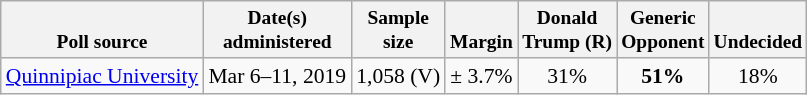<table class="wikitable" style="font-size:90%;text-align:center;">
<tr valign=bottom style="font-size:90%;">
<th>Poll source</th>
<th>Date(s)<br>administered</th>
<th>Sample<br>size</th>
<th>Margin<br></th>
<th>Donald<br>Trump (R)</th>
<th>Generic<br>Opponent</th>
<th>Undecided</th>
</tr>
<tr>
<td><a href='#'>Quinnipiac University</a></td>
<td>Mar 6–11, 2019</td>
<td>1,058 (V)</td>
<td>± 3.7%</td>
<td>31%</td>
<td><strong>51%</strong></td>
<td>18%</td>
</tr>
</table>
